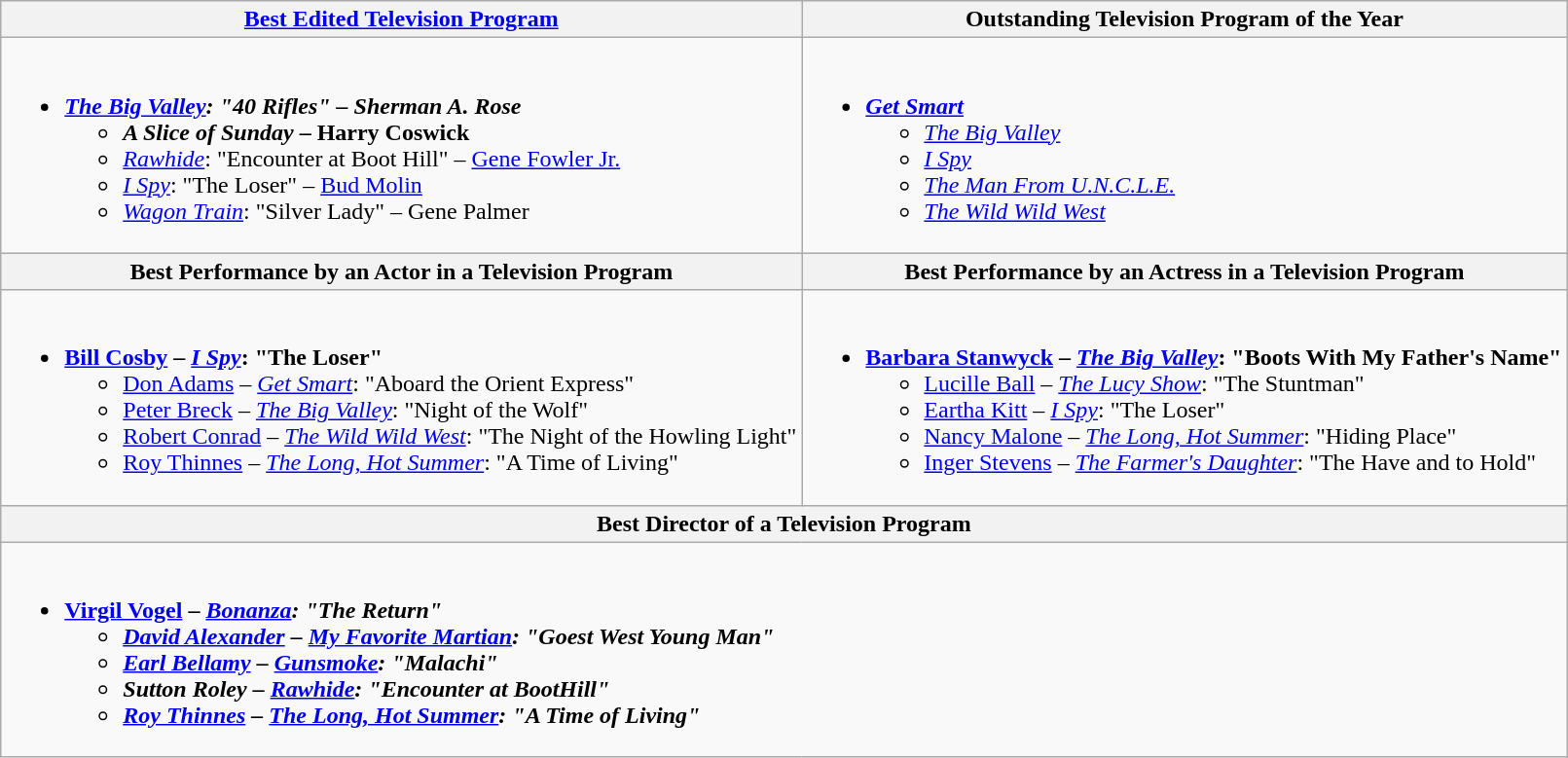<table class=wikitable style="width=100%">
<tr>
<th style="width=50%"><a href='#'>Best Edited Television Program</a></th>
<th style="width=50%">Outstanding Television Program of the Year</th>
</tr>
<tr>
<td valign="top"><br><ul><li><strong><em><a href='#'>The Big Valley</a><em>: "40 Rifles" – Sherman A. Rose<strong><ul><li></em></strong>A Slice of Sunday</em> –  Harry Coswick</strong></li><li><em><a href='#'>Rawhide</a></em>: "Encounter at Boot Hill" – <a href='#'>Gene Fowler Jr.</a></li><li><em><a href='#'>I Spy</a></em>: "The Loser" – <a href='#'>Bud Molin</a></li><li><em><a href='#'>Wagon Train</a></em>: "Silver Lady" – Gene Palmer</li></ul></li></ul></td>
<td valign="top"><br><ul><li><strong><em><a href='#'>Get Smart</a></em></strong><ul><li><em><a href='#'>The Big Valley</a></em></li><li><em><a href='#'>I Spy</a></em></li><li><em><a href='#'>The Man From U.N.C.L.E.</a></em></li><li><em><a href='#'>The Wild Wild West</a></em></li></ul></li></ul></td>
</tr>
<tr>
<th style="width=50%">Best Performance by an Actor in a Television Program</th>
<th style="width=50%">Best Performance by an Actress in a Television Program</th>
</tr>
<tr>
<td valign="top"><br><ul><li><strong><a href='#'>Bill Cosby</a> – <em><a href='#'>I Spy</a></em>: "The Loser" </strong><ul><li><a href='#'>Don Adams</a> – <em><a href='#'>Get Smart</a></em>: "Aboard the Orient Express"</li><li><a href='#'>Peter Breck</a> – <em><a href='#'>The Big Valley</a></em>: "Night of the Wolf"</li><li><a href='#'>Robert Conrad</a> – <em><a href='#'>The Wild Wild West</a></em>: "The Night of the Howling Light"</li><li><a href='#'>Roy Thinnes</a> – <em><a href='#'>The Long, Hot Summer</a></em>: "A Time of Living"</li></ul></li></ul></td>
<td valign="top"><br><ul><li><strong><a href='#'>Barbara Stanwyck</a> – <em><a href='#'>The Big Valley</a></em>: "Boots With My Father's Name"</strong><ul><li><a href='#'>Lucille Ball</a> – <em><a href='#'>The Lucy Show</a></em>: "The Stuntman"</li><li><a href='#'>Eartha Kitt</a> – <em><a href='#'>I Spy</a></em>: "The Loser"</li><li><a href='#'>Nancy Malone</a> – <em><a href='#'>The Long, Hot Summer</a></em>: "Hiding Place"</li><li><a href='#'>Inger Stevens</a> – <em><a href='#'>The Farmer's Daughter</a></em>: "The Have and to Hold"</li></ul></li></ul></td>
</tr>
<tr>
<th colspan="2" style="width=50%">Best Director of a Television Program</th>
</tr>
<tr>
<td colspan="2" valign="top"><br><ul><li><strong><a href='#'>Virgil Vogel</a> – <em><a href='#'>Bonanza</a>: "The Return"<strong><em><ul><li><a href='#'>David Alexander</a> – </em><a href='#'>My Favorite Martian</a><em>: "Goest West Young Man"</li><li><a href='#'>Earl Bellamy</a> – </em><a href='#'>Gunsmoke</a><em>: "Malachi"</li><li>Sutton Roley – </em><a href='#'>Rawhide</a><em>: "Encounter at BootHill"</li><li><a href='#'>Roy Thinnes</a> – </em><a href='#'>The Long, Hot Summer</a><em>: "A Time of Living"</li></ul></li></ul></td>
</tr>
</table>
